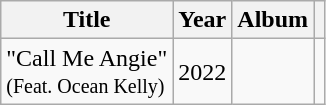<table class="wikitable plainrowheaders sortable">
<tr>
<th>Title</th>
<th>Year</th>
<th>Album</th>
<th style="text-align: center;" class="unsortable"></th>
</tr>
<tr>
<td>"Call Me Angie"<br><small>(Feat. Ocean Kelly)</small></td>
<td>2022</td>
<td></td>
<td style="text-align: center;"><br></td>
</tr>
</table>
